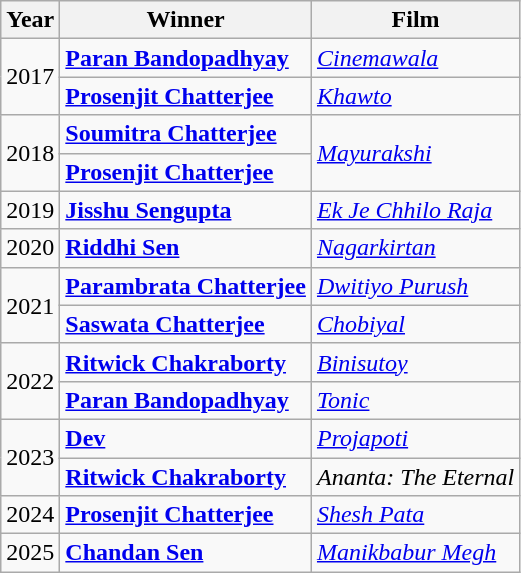<table class="wikitable">
<tr>
<th>Year</th>
<th><strong>Winner</strong></th>
<th>Film</th>
</tr>
<tr>
<td rowspan="2">2017</td>
<td><strong><a href='#'>Paran Bandopadhyay</a></strong></td>
<td><em><a href='#'>Cinemawala</a></em></td>
</tr>
<tr>
<td><strong><a href='#'>Prosenjit Chatterjee</a></strong></td>
<td><em><a href='#'>Khawto</a></em></td>
</tr>
<tr>
<td rowspan="2">2018</td>
<td><strong><a href='#'>Soumitra Chatterjee</a></strong></td>
<td rowspan="2"><em><a href='#'>Mayurakshi</a></em></td>
</tr>
<tr>
<td><strong><a href='#'>Prosenjit Chatterjee</a></strong></td>
</tr>
<tr>
<td>2019</td>
<td><strong><a href='#'>Jisshu Sengupta</a></strong></td>
<td><em><a href='#'>Ek Je Chhilo Raja</a></em></td>
</tr>
<tr>
<td>2020</td>
<td><strong><a href='#'>Riddhi Sen</a></strong></td>
<td><em><a href='#'>Nagarkirtan</a></em></td>
</tr>
<tr>
<td rowspan="2">2021</td>
<td><strong><a href='#'>Parambrata Chatterjee</a></strong></td>
<td><em><a href='#'>Dwitiyo Purush</a> </em></td>
</tr>
<tr>
<td><strong><a href='#'>Saswata Chatterjee</a></strong></td>
<td><em><a href='#'>Chobiyal</a></em></td>
</tr>
<tr>
<td rowspan="2">2022</td>
<td><strong><a href='#'>Ritwick Chakraborty</a></strong></td>
<td><em><a href='#'>Binisutoy</a></em></td>
</tr>
<tr>
<td><strong><a href='#'>Paran Bandopadhyay</a></strong></td>
<td><em><a href='#'>Tonic</a></em></td>
</tr>
<tr>
<td rowspan="2">2023</td>
<td><strong><a href='#'>Dev</a></strong></td>
<td><em><a href='#'>Projapoti</a></em></td>
</tr>
<tr>
<td><strong><a href='#'>Ritwick Chakraborty</a></strong></td>
<td><em>Ananta: The Eternal</em></td>
</tr>
<tr>
<td>2024</td>
<td><strong><a href='#'>Prosenjit Chatterjee</a></strong></td>
<td><em><a href='#'>Shesh Pata</a></em></td>
</tr>
<tr>
<td>2025</td>
<td><strong><a href='#'>Chandan Sen</a></strong></td>
<td><em><a href='#'>Manikbabur Megh</a></em></td>
</tr>
</table>
